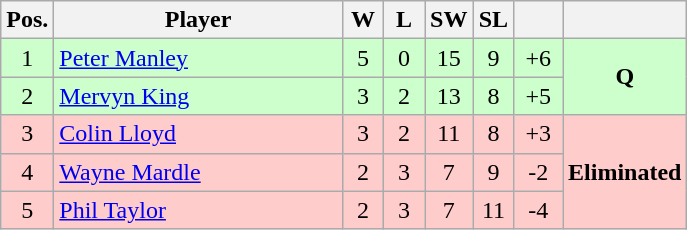<table class="wikitable" style="text-align:center; margin: 1em auto 1em auto, align:left">
<tr>
<th width=20>Pos.</th>
<th width=185>Player</th>
<th width=20>W</th>
<th width=20>L</th>
<th width=20>SW</th>
<th width=20>SL</th>
<th width=25></th>
<th width=70></th>
</tr>
<tr style="background:#CCFFCC;">
<td>1</td>
<td align=left><a href='#'>Peter Manley</a></td>
<td>5</td>
<td>0</td>
<td>15</td>
<td>9</td>
<td>+6</td>
<td rowspan=2><strong>Q</strong></td>
</tr>
<tr style="background:#CCFFCC;">
<td>2</td>
<td align=left><a href='#'>Mervyn King</a></td>
<td>3</td>
<td>2</td>
<td>13</td>
<td>8</td>
<td>+5</td>
</tr>
<tr style="background:#FFccCC;">
<td>3</td>
<td align=left><a href='#'>Colin Lloyd</a></td>
<td>3</td>
<td>2</td>
<td>11</td>
<td>8</td>
<td>+3</td>
<td rowspan=4><strong>Eliminated</strong></td>
</tr>
<tr style="background:#FFccCC;">
<td>4</td>
<td align=left><a href='#'>Wayne Mardle</a></td>
<td>2</td>
<td>3</td>
<td>7</td>
<td>9</td>
<td>-2</td>
</tr>
<tr style="background:#FFccCC;">
<td>5</td>
<td align=left><a href='#'>Phil Taylor</a></td>
<td>2</td>
<td>3</td>
<td>7</td>
<td>11</td>
<td>-4</td>
</tr>
</table>
